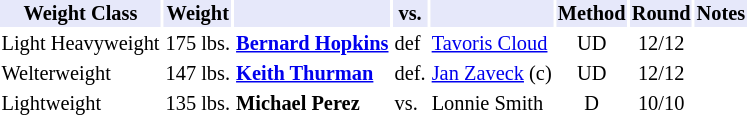<table class="toccolours" style="font-size: 85%;">
<tr>
<th style="background:#e6e8fa; color:#000; text-align:center;">Weight Class</th>
<th style="background:#e6e8fa; color:#000; text-align:center;">Weight</th>
<th style="background:#e6e8fa; color:#000; text-align:center;"></th>
<th style="background:#e6e8fa; color:#000; text-align:center;">vs.</th>
<th style="background:#e6e8fa; color:#000; text-align:center;"></th>
<th style="background:#e6e8fa; color:#000; text-align:center;">Method</th>
<th style="background:#e6e8fa; color:#000; text-align:center;">Round</th>
<th style="background:#e6e8fa; color:#000; text-align:center;">Notes</th>
</tr>
<tr>
<td>Light Heavyweight</td>
<td>175 lbs.</td>
<td><strong><a href='#'>Bernard Hopkins</a></strong></td>
<td>def</td>
<td><a href='#'>Tavoris Cloud</a></td>
<td align=center>UD</td>
<td align=center>12/12</td>
<td></td>
</tr>
<tr>
<td>Welterweight</td>
<td>147 lbs.</td>
<td><strong><a href='#'>Keith Thurman</a></strong></td>
<td>def.</td>
<td><a href='#'>Jan Zaveck</a> (c)</td>
<td align=center>UD</td>
<td align=center>12/12</td>
<td></td>
</tr>
<tr>
<td>Lightweight</td>
<td>135 lbs.</td>
<td><strong>Michael Perez</strong></td>
<td>vs.</td>
<td>Lonnie Smith</td>
<td align=center>D</td>
<td align=center>10/10</td>
</tr>
</table>
